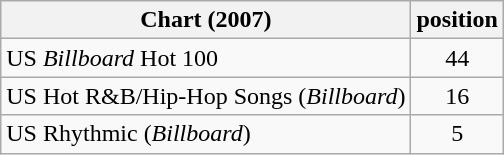<table class="wikitable">
<tr>
<th>Chart (2007)</th>
<th>position</th>
</tr>
<tr>
<td>US <em>Billboard</em> Hot 100</td>
<td align="center">44</td>
</tr>
<tr>
<td>US Hot R&B/Hip-Hop Songs (<em>Billboard</em>)</td>
<td align="center">16</td>
</tr>
<tr>
<td>US Rhythmic (<em>Billboard</em>)</td>
<td align="center">5</td>
</tr>
</table>
